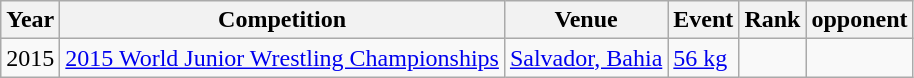<table Class="wikitable sortable">
<tr>
<th>Year</th>
<th>Competition</th>
<th>Venue</th>
<th>Event</th>
<th>Rank</th>
<th>opponent</th>
</tr>
<tr>
<td>2015</td>
<td><a href='#'>2015 World Junior Wrestling Championships</a></td>
<td><a href='#'>Salvador, Bahia</a></td>
<td><a href='#'>56 kg</a></td>
<td></td>
<td></td>
</tr>
</table>
